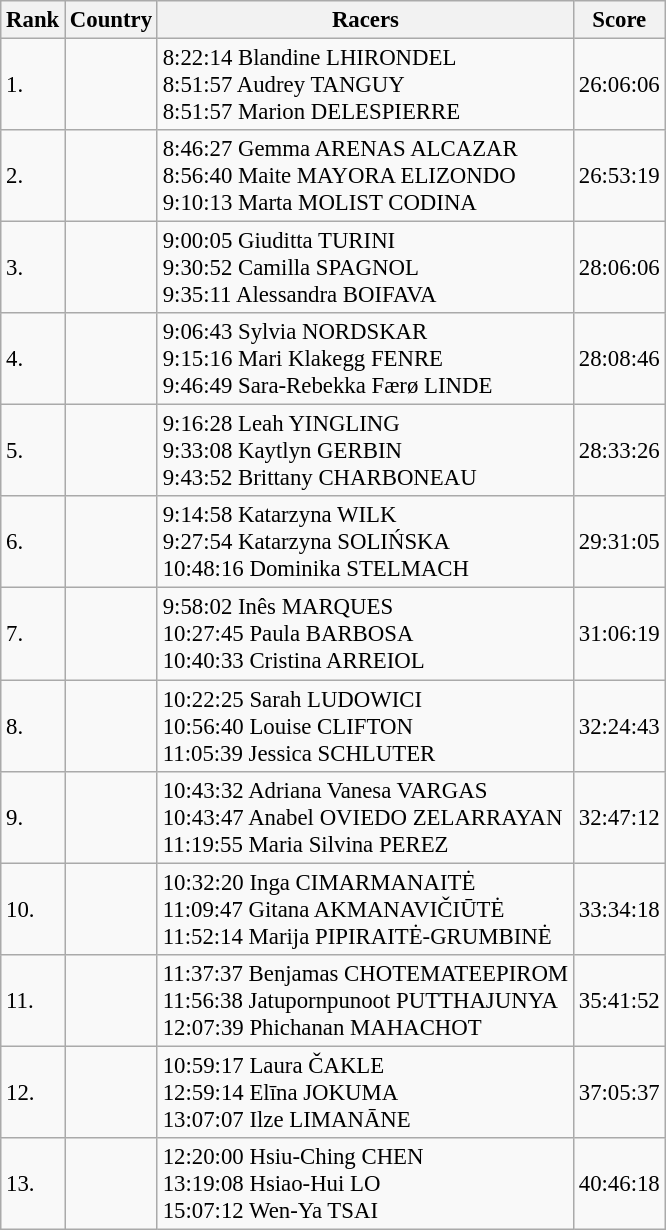<table class="wikitable sortable" style="text-align:left;font-size:95%">
<tr>
<th>Rank</th>
<th>Country</th>
<th>Racers</th>
<th>Score</th>
</tr>
<tr>
<td>1.</td>
<td></td>
<td>8:22:14	Blandine LHIRONDEL<br>8:51:57	Audrey TANGUY<br>8:51:57	Marion DELESPIERRE</td>
<td>26:06:06</td>
</tr>
<tr>
<td>2.</td>
<td></td>
<td>8:46:27	Gemma ARENAS ALCAZAR<br>8:56:40	Maite MAYORA ELIZONDO<br>9:10:13	Marta MOLIST CODINA</td>
<td>26:53:19</td>
</tr>
<tr>
<td>3.</td>
<td></td>
<td>9:00:05	Giuditta TURINI<br>9:30:52	Camilla SPAGNOL<br>9:35:11	Alessandra BOIFAVA</td>
<td>28:06:06</td>
</tr>
<tr>
<td>4.</td>
<td></td>
<td>9:06:43	Sylvia NORDSKAR<br>9:15:16	Mari Klakegg FENRE<br>9:46:49	Sara-Rebekka Færø LINDE</td>
<td>28:08:46</td>
</tr>
<tr>
<td>5.</td>
<td></td>
<td>9:16:28	Leah YINGLING<br>9:33:08	Kaytlyn GERBIN<br>9:43:52	Brittany CHARBONEAU</td>
<td>28:33:26</td>
</tr>
<tr>
<td>6.</td>
<td></td>
<td>9:14:58	Katarzyna WILK<br>9:27:54	Katarzyna SOLIŃSKA<br>10:48:16	Dominika STELMACH</td>
<td>29:31:05</td>
</tr>
<tr>
<td>7.</td>
<td></td>
<td>9:58:02	Inês MARQUES<br>10:27:45	Paula BARBOSA<br>10:40:33	Cristina ARREIOL</td>
<td>31:06:19</td>
</tr>
<tr>
<td>8.</td>
<td></td>
<td>10:22:25	Sarah LUDOWICI<br>10:56:40	Louise CLIFTON<br>11:05:39	Jessica SCHLUTER</td>
<td>32:24:43</td>
</tr>
<tr>
<td>9.</td>
<td></td>
<td>10:43:32	Adriana Vanesa VARGAS<br>10:43:47	Anabel OVIEDO ZELARRAYAN<br>11:19:55	Maria Silvina PEREZ</td>
<td>32:47:12</td>
</tr>
<tr>
<td>10.</td>
<td></td>
<td>10:32:20	Inga CIMARMANAITĖ<br>11:09:47	Gitana AKMANAVIČIŪTĖ<br>11:52:14	Marija PIPIRAITĖ-GRUMBINĖ</td>
<td>33:34:18</td>
</tr>
<tr>
<td>11.</td>
<td></td>
<td>11:37:37	Benjamas CHOTEMATEEPIROM<br>11:56:38	Jatupornpunoot PUTTHAJUNYA<br>12:07:39	Phichanan MAHACHOT</td>
<td>35:41:52</td>
</tr>
<tr>
<td>12.</td>
<td></td>
<td>10:59:17	Laura ČAKLE<br>12:59:14	Elīna JOKUMA<br>13:07:07	Ilze LIMANĀNE</td>
<td>37:05:37</td>
</tr>
<tr>
<td>13.</td>
<td></td>
<td>12:20:00	Hsiu-Ching CHEN<br>13:19:08	Hsiao-Hui LO<br>15:07:12	Wen-Ya TSAI</td>
<td>40:46:18</td>
</tr>
</table>
